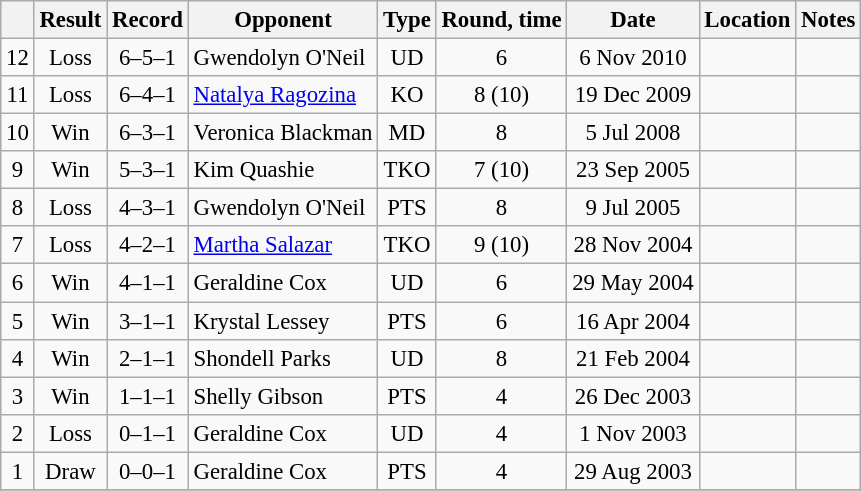<table class="wikitable" style="text-align:center; font-size:95%">
<tr>
<th></th>
<th>Result</th>
<th>Record</th>
<th>Opponent</th>
<th>Type</th>
<th>Round, time</th>
<th>Date</th>
<th>Location</th>
<th>Notes</th>
</tr>
<tr>
<td>12</td>
<td>Loss</td>
<td>6–5–1</td>
<td align=left> Gwendolyn O'Neil</td>
<td>UD</td>
<td>6</td>
<td>6 Nov 2010</td>
<td align=left></td>
<td></td>
</tr>
<tr>
<td>11</td>
<td>Loss</td>
<td>6–4–1</td>
<td align=left> <a href='#'>Natalya Ragozina</a></td>
<td>KO</td>
<td>8 (10)</td>
<td>19 Dec 2009</td>
<td align=left></td>
<td align=left></td>
</tr>
<tr>
<td>10</td>
<td>Win</td>
<td>6–3–1</td>
<td align=left> Veronica Blackman</td>
<td>MD</td>
<td>8</td>
<td>5 Jul 2008</td>
<td align=left></td>
<td align=left></td>
</tr>
<tr>
<td>9</td>
<td>Win</td>
<td>5–3–1</td>
<td align=left> Kim Quashie</td>
<td>TKO</td>
<td>7 (10)</td>
<td>23 Sep 2005</td>
<td align=left></td>
<td></td>
</tr>
<tr>
<td>8</td>
<td>Loss</td>
<td>4–3–1</td>
<td align=left> Gwendolyn O'Neil</td>
<td>PTS</td>
<td>8</td>
<td>9 Jul 2005</td>
<td align=left></td>
<td></td>
</tr>
<tr>
<td>7</td>
<td>Loss</td>
<td>4–2–1</td>
<td align=left> <a href='#'>Martha Salazar</a></td>
<td>TKO</td>
<td>9 (10)</td>
<td>28 Nov 2004</td>
<td align=left></td>
<td align=left></td>
</tr>
<tr>
<td>6</td>
<td>Win</td>
<td>4–1–1</td>
<td align=left> Geraldine Cox</td>
<td>UD</td>
<td>6</td>
<td>29 May 2004</td>
<td align=left></td>
<td></td>
</tr>
<tr>
<td>5</td>
<td>Win</td>
<td>3–1–1</td>
<td align=left> Krystal Lessey</td>
<td>PTS</td>
<td>6</td>
<td>16 Apr 2004</td>
<td align=left></td>
<td></td>
</tr>
<tr>
<td>4</td>
<td>Win</td>
<td>2–1–1</td>
<td align=left> Shondell Parks</td>
<td>UD</td>
<td>8</td>
<td>21 Feb 2004</td>
<td align=left></td>
<td></td>
</tr>
<tr>
<td>3</td>
<td>Win</td>
<td>1–1–1</td>
<td align=left> Shelly Gibson</td>
<td>PTS</td>
<td>4</td>
<td>26 Dec 2003</td>
<td align=left></td>
<td></td>
</tr>
<tr>
<td>2</td>
<td>Loss</td>
<td>0–1–1</td>
<td align=left> Geraldine Cox</td>
<td>UD</td>
<td>4</td>
<td>1 Nov 2003</td>
<td align=left></td>
<td></td>
</tr>
<tr>
<td>1</td>
<td>Draw</td>
<td>0–0–1</td>
<td align=left> Geraldine Cox</td>
<td>PTS</td>
<td>4</td>
<td>29 Aug 2003</td>
<td align=left></td>
<td></td>
</tr>
<tr>
</tr>
</table>
